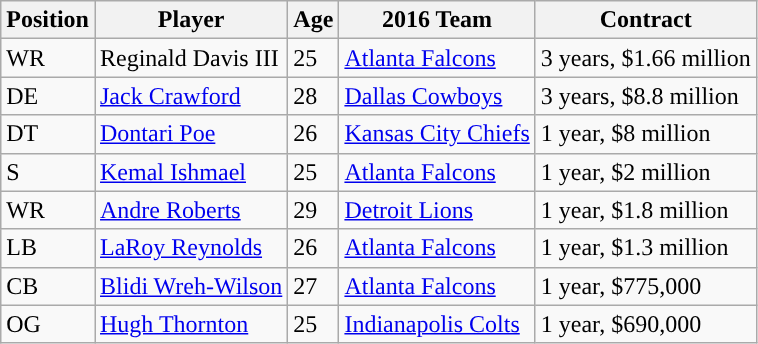<table class="wikitable">
<tr>
<th>Position</th>
<th>Player</th>
<th>Age</th>
<th>2016 Team</th>
<th>Contract</th>
</tr>
<tr>
<td>WR</td>
<td>Reginald Davis III</td>
<td>25</td>
<td><a href='#'>Atlanta Falcons</a></td>
<td>3 years, $1.66 million</td>
</tr>
<tr>
<td>DE</td>
<td><a href='#'>Jack Crawford</a></td>
<td>28</td>
<td><a href='#'>Dallas Cowboys</a></td>
<td>3 years, $8.8 million</td>
</tr>
<tr>
<td>DT</td>
<td><a href='#'>Dontari Poe</a></td>
<td>26</td>
<td><a href='#'>Kansas City Chiefs</a></td>
<td>1 year, $8 million</td>
</tr>
<tr>
<td>S</td>
<td><a href='#'>Kemal Ishmael</a></td>
<td>25</td>
<td><a href='#'>Atlanta Falcons</a></td>
<td>1 year, $2 million</td>
</tr>
<tr>
<td>WR</td>
<td><a href='#'>Andre Roberts</a></td>
<td>29</td>
<td><a href='#'>Detroit Lions</a></td>
<td>1 year, $1.8 million</td>
</tr>
<tr>
<td>LB</td>
<td><a href='#'>LaRoy Reynolds</a></td>
<td>26</td>
<td><a href='#'>Atlanta Falcons</a></td>
<td>1 year, $1.3 million</td>
</tr>
<tr>
<td>CB</td>
<td><a href='#'>Blidi Wreh-Wilson</a></td>
<td>27</td>
<td><a href='#'>Atlanta Falcons</a></td>
<td>1 year, $775,000</td>
</tr>
<tr>
<td>OG</td>
<td><a href='#'>Hugh Thornton</a></td>
<td>25</td>
<td><a href='#'>Indianapolis Colts</a></td>
<td>1 year, $690,000</td>
</tr>
</table>
